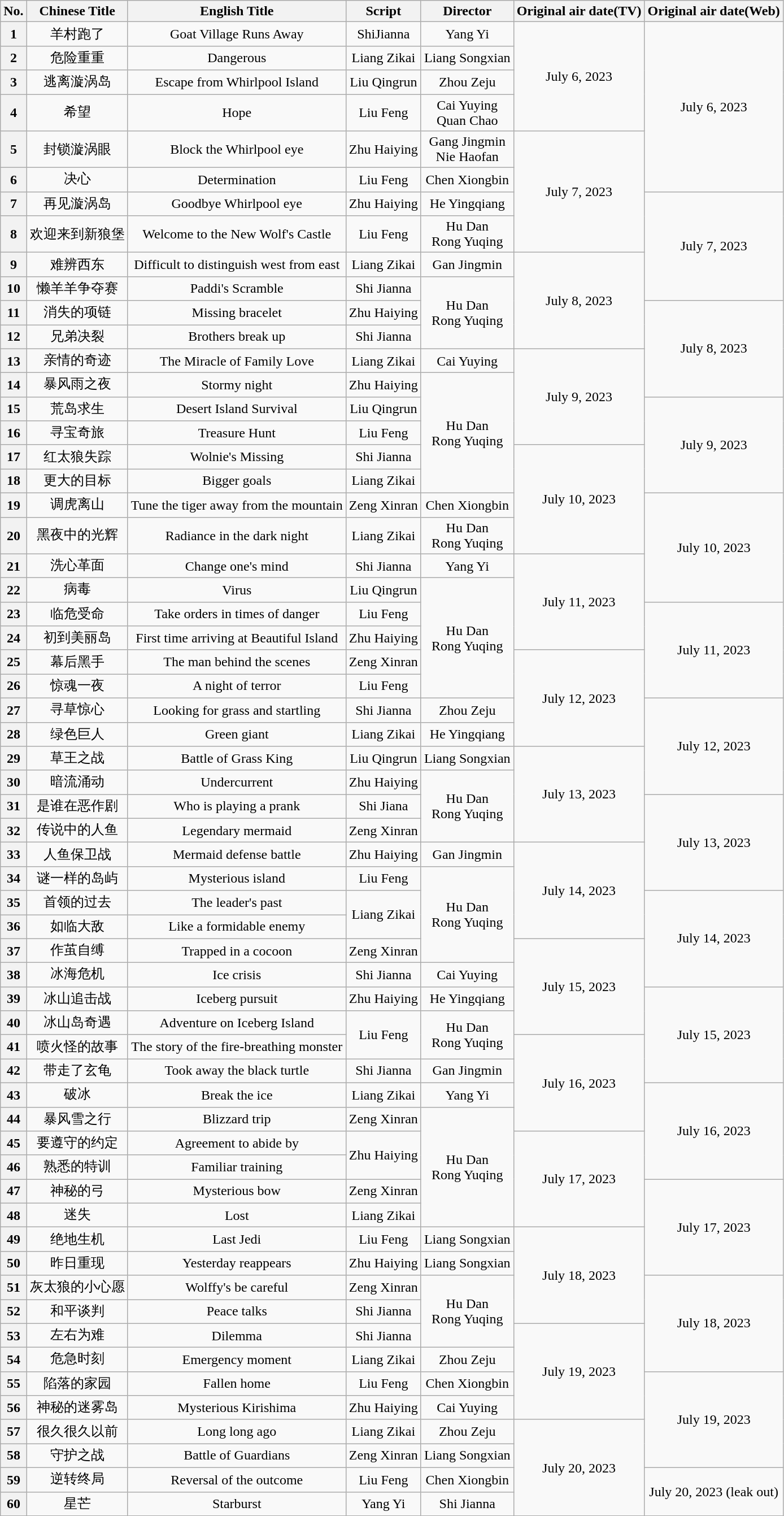<table class="wikitable" style="text-align:center;">
<tr>
<th>No.</th>
<th>Chinese Title</th>
<th>English Title</th>
<th>Script</th>
<th>Director</th>
<th>Original air date(TV)</th>
<th>Original air date(Web)</th>
</tr>
<tr>
<th>1</th>
<td>羊村跑了</td>
<td>Goat Village Runs Away</td>
<td>ShiJianna</td>
<td>Yang Yi</td>
<td rowspan="4">July 6, 2023</td>
<td rowspan="6">July 6, 2023</td>
</tr>
<tr>
<th>2</th>
<td>危险重重</td>
<td>Dangerous</td>
<td>Liang Zikai</td>
<td>Liang Songxian</td>
</tr>
<tr>
<th>3</th>
<td>逃离漩涡岛</td>
<td>Escape from Whirlpool Island</td>
<td>Liu Qingrun</td>
<td>Zhou Zeju</td>
</tr>
<tr>
<th>4</th>
<td>希望</td>
<td>Hope</td>
<td>Liu Feng</td>
<td>Cai Yuying<br>Quan Chao</td>
</tr>
<tr>
<th>5</th>
<td>封锁漩涡眼</td>
<td>Block the Whirlpool eye</td>
<td>Zhu Haiying</td>
<td>Gang Jingmin<br>Nie Haofan</td>
<td rowspan="4">July 7, 2023</td>
</tr>
<tr>
<th>6</th>
<td>决心</td>
<td>Determination</td>
<td>Liu Feng</td>
<td>Chen Xiongbin</td>
</tr>
<tr>
<th>7</th>
<td>再见漩涡岛</td>
<td>Goodbye Whirlpool eye</td>
<td>Zhu Haiying</td>
<td>He Yingqiang</td>
<td rowspan="4">July 7, 2023</td>
</tr>
<tr>
<th>8</th>
<td>欢迎来到新狼堡</td>
<td>Welcome to the New Wolf's Castle</td>
<td>Liu Feng</td>
<td>Hu Dan<br>Rong Yuqing</td>
</tr>
<tr>
<th>9</th>
<td>难辨西东</td>
<td>Difficult to distinguish west from east</td>
<td>Liang Zikai</td>
<td>Gan Jingmin</td>
<td rowspan="4">July 8, 2023</td>
</tr>
<tr>
<th>10</th>
<td>懒羊羊争夺赛</td>
<td>Paddi's Scramble</td>
<td>Shi Jianna</td>
<td rowspan="3">Hu Dan<br>Rong Yuqing</td>
</tr>
<tr>
<th>11</th>
<td>消失的项链</td>
<td>Missing bracelet</td>
<td>Zhu Haiying</td>
<td rowspan="4">July 8, 2023</td>
</tr>
<tr>
<th>12</th>
<td>兄弟决裂</td>
<td>Brothers break up</td>
<td>Shi Jianna</td>
</tr>
<tr>
<th>13</th>
<td>亲情的奇迹</td>
<td>The Miracle of Family Love</td>
<td>Liang Zikai</td>
<td>Cai Yuying</td>
<td rowspan="4">July 9, 2023</td>
</tr>
<tr>
<th>14</th>
<td>暴风雨之夜</td>
<td>Stormy night</td>
<td>Zhu Haiying</td>
<td rowspan="5">Hu Dan<br>Rong Yuqing</td>
</tr>
<tr>
<th>15</th>
<td>荒岛求生</td>
<td>Desert Island Survival</td>
<td>Liu Qingrun</td>
<td rowspan="4">July 9, 2023</td>
</tr>
<tr>
<th>16</th>
<td>寻宝奇旅</td>
<td>Treasure Hunt</td>
<td>Liu Feng</td>
</tr>
<tr>
<th>17</th>
<td>红太狼失踪</td>
<td>Wolnie's Missing</td>
<td>Shi Jianna</td>
<td rowspan="4">July 10, 2023</td>
</tr>
<tr>
<th>18</th>
<td>更大的目标</td>
<td>Bigger goals</td>
<td>Liang Zikai</td>
</tr>
<tr>
<th>19</th>
<td>调虎离山</td>
<td>Tune the tiger away from the mountain</td>
<td>Zeng Xinran</td>
<td>Chen Xiongbin</td>
<td rowspan="4">July 10, 2023</td>
</tr>
<tr>
<th>20</th>
<td>黑夜中的光辉</td>
<td>Radiance in the dark night</td>
<td>Liang Zikai</td>
<td>Hu Dan<br>Rong Yuqing</td>
</tr>
<tr>
<th>21</th>
<td>洗心革面</td>
<td>Change one's mind</td>
<td>Shi Jianna</td>
<td>Yang Yi</td>
<td rowspan="4">July 11, 2023</td>
</tr>
<tr>
<th>22</th>
<td>病毒</td>
<td>Virus</td>
<td>Liu Qingrun</td>
<td rowspan="5">Hu Dan<br>Rong Yuqing</td>
</tr>
<tr>
<th>23</th>
<td>临危受命</td>
<td>Take orders in times of danger</td>
<td>Liu Feng</td>
<td rowspan="4">July 11, 2023</td>
</tr>
<tr>
<th>24</th>
<td>初到美丽岛</td>
<td>First time arriving at Beautiful Island</td>
<td>Zhu Haiying</td>
</tr>
<tr>
<th>25</th>
<td>幕后黑手</td>
<td>The man behind the scenes</td>
<td>Zeng Xinran</td>
<td rowspan="4">July 12, 2023</td>
</tr>
<tr>
<th>26</th>
<td>惊魂一夜</td>
<td>A night of terror</td>
<td>Liu Feng</td>
</tr>
<tr>
<th>27</th>
<td>寻草惊心</td>
<td>Looking for grass and startling</td>
<td>Shi Jianna</td>
<td>Zhou Zeju</td>
<td rowspan="4">July 12, 2023</td>
</tr>
<tr>
<th>28</th>
<td>绿色巨人</td>
<td>Green giant</td>
<td>Liang Zikai</td>
<td>He Yingqiang</td>
</tr>
<tr>
<th>29</th>
<td>草王之战</td>
<td>Battle of Grass King</td>
<td>Liu Qingrun</td>
<td>Liang Songxian</td>
<td rowspan="4">July 13, 2023</td>
</tr>
<tr>
<th>30</th>
<td>暗流涌动</td>
<td>Undercurrent</td>
<td>Zhu Haiying</td>
<td rowspan="3">Hu Dan<br>Rong Yuqing</td>
</tr>
<tr>
<th>31</th>
<td>是谁在恶作剧</td>
<td>Who is playing a prank</td>
<td>Shi Jiana</td>
<td rowspan="4">July 13, 2023</td>
</tr>
<tr>
<th>32</th>
<td>传说中的人鱼</td>
<td>Legendary mermaid</td>
<td>Zeng Xinran</td>
</tr>
<tr>
<th>33</th>
<td>人鱼保卫战</td>
<td>Mermaid defense battle</td>
<td>Zhu Haiying</td>
<td>Gan Jingmin</td>
<td rowspan="4">July 14, 2023</td>
</tr>
<tr>
<th>34</th>
<td>谜一样的岛屿</td>
<td>Mysterious island</td>
<td>Liu Feng</td>
<td rowspan="4">Hu Dan<br>Rong Yuqing</td>
</tr>
<tr>
<th>35</th>
<td>首领的过去</td>
<td>The leader's past</td>
<td rowspan="2">Liang Zikai</td>
<td rowspan="4">July 14, 2023</td>
</tr>
<tr>
<th>36</th>
<td>如临大敌</td>
<td>Like a formidable enemy</td>
</tr>
<tr>
<th>37</th>
<td>作茧自缚</td>
<td>Trapped in a cocoon</td>
<td>Zeng Xinran</td>
<td rowspan="4">July 15, 2023</td>
</tr>
<tr>
<th>38</th>
<td>冰海危机</td>
<td>Ice crisis</td>
<td>Shi Jianna</td>
<td>Cai Yuying</td>
</tr>
<tr>
<th>39</th>
<td>冰山追击战</td>
<td>Iceberg pursuit</td>
<td>Zhu Haiying</td>
<td>He Yingqiang</td>
<td rowspan="4">July 15, 2023</td>
</tr>
<tr>
<th>40</th>
<td>冰山岛奇遇</td>
<td>Adventure on Iceberg Island</td>
<td rowspan="2">Liu Feng</td>
<td rowspan="2">Hu Dan<br>Rong Yuqing</td>
</tr>
<tr>
<th>41</th>
<td>喷火怪的故事</td>
<td>The story of the fire-breathing monster</td>
<td rowspan="4">July 16, 2023</td>
</tr>
<tr>
<th>42</th>
<td>带走了玄龟</td>
<td>Took away the black turtle</td>
<td>Shi Jianna</td>
<td>Gan Jingmin</td>
</tr>
<tr>
<th>43</th>
<td>破冰</td>
<td>Break the ice</td>
<td>Liang Zikai</td>
<td>Yang Yi</td>
<td rowspan="4">July 16, 2023</td>
</tr>
<tr>
<th>44</th>
<td>暴风雪之行</td>
<td>Blizzard trip</td>
<td>Zeng Xinran</td>
<td rowspan="5">Hu Dan<br>Rong Yuqing</td>
</tr>
<tr>
<th>45</th>
<td>要遵守的约定</td>
<td>Agreement to abide by</td>
<td rowspan="2">Zhu Haiying</td>
<td rowspan="4">July 17, 2023</td>
</tr>
<tr>
<th>46</th>
<td>熟悉的特训</td>
<td>Familiar training</td>
</tr>
<tr>
<th>47</th>
<td>神秘的弓</td>
<td>Mysterious bow</td>
<td>Zeng Xinran</td>
<td rowspan="4">July 17, 2023</td>
</tr>
<tr>
<th>48</th>
<td>迷失</td>
<td>Lost</td>
<td>Liang Zikai</td>
</tr>
<tr>
<th>49</th>
<td>绝地生机</td>
<td>Last Jedi</td>
<td>Liu Feng</td>
<td>Liang Songxian</td>
<td rowspan="4">July 18, 2023</td>
</tr>
<tr>
<th>50</th>
<td>昨日重现</td>
<td>Yesterday reappears</td>
<td>Zhu Haiying</td>
<td>Liang Songxian</td>
</tr>
<tr>
<th>51</th>
<td>灰太狼的小心愿</td>
<td>Wolffy's be careful</td>
<td>Zeng Xinran</td>
<td rowspan="3">Hu Dan<br>Rong Yuqing</td>
<td rowspan="4">July 18, 2023</td>
</tr>
<tr>
<th>52</th>
<td>和平谈判</td>
<td>Peace talks</td>
<td>Shi Jianna</td>
</tr>
<tr>
<th>53</th>
<td>左右为难</td>
<td>Dilemma</td>
<td>Shi Jianna</td>
<td rowspan="4">July 19, 2023</td>
</tr>
<tr>
<th>54</th>
<td>危急时刻</td>
<td>Emergency moment</td>
<td>Liang Zikai</td>
<td>Zhou Zeju</td>
</tr>
<tr>
<th>55</th>
<td>陷落的家园</td>
<td>Fallen home</td>
<td>Liu Feng</td>
<td>Chen Xiongbin</td>
<td rowspan="4">July 19, 2023</td>
</tr>
<tr>
<th>56</th>
<td>神秘的迷雾岛</td>
<td>Mysterious Kirishima</td>
<td>Zhu Haiying</td>
<td>Cai Yuying</td>
</tr>
<tr>
<th>57</th>
<td>很久很久以前</td>
<td>Long long ago</td>
<td>Liang Zikai</td>
<td>Zhou Zeju</td>
<td rowspan="4">July 20, 2023</td>
</tr>
<tr>
<th>58</th>
<td>守护之战</td>
<td>Battle of Guardians</td>
<td>Zeng Xinran</td>
<td>Liang Songxian</td>
</tr>
<tr>
<th>59</th>
<td>逆转终局</td>
<td>Reversal of the outcome</td>
<td>Liu Feng</td>
<td>Chen Xiongbin</td>
<td rowspan="2">July 20, 2023 (leak out)</td>
</tr>
<tr>
<th>60</th>
<td>星芒</td>
<td>Starburst</td>
<td>Yang Yi</td>
<td>Shi Jianna</td>
</tr>
</table>
